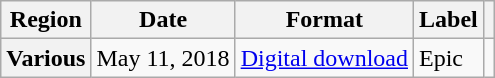<table class="wikitable plainrowheaders">
<tr>
<th>Region</th>
<th>Date</th>
<th>Format</th>
<th>Label</th>
<th></th>
</tr>
<tr>
<th scope="row">Various</th>
<td>May 11, 2018</td>
<td><a href='#'>Digital download</a></td>
<td>Epic</td>
<td align="center"></td>
</tr>
</table>
